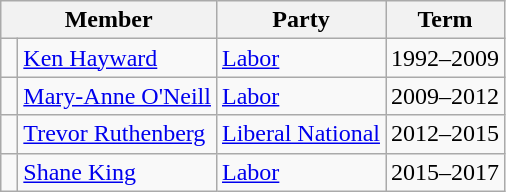<table class="wikitable">
<tr>
<th colspan="2">Member</th>
<th>Party</th>
<th>Term</th>
</tr>
<tr>
<td> </td>
<td><a href='#'>Ken Hayward</a></td>
<td><a href='#'>Labor</a></td>
<td>1992–2009</td>
</tr>
<tr>
<td> </td>
<td><a href='#'>Mary-Anne O'Neill</a></td>
<td><a href='#'>Labor</a></td>
<td>2009–2012</td>
</tr>
<tr>
<td> </td>
<td><a href='#'>Trevor Ruthenberg</a></td>
<td><a href='#'>Liberal National</a></td>
<td>2012–2015</td>
</tr>
<tr>
<td> </td>
<td><a href='#'>Shane King</a></td>
<td><a href='#'>Labor</a></td>
<td>2015–2017</td>
</tr>
</table>
